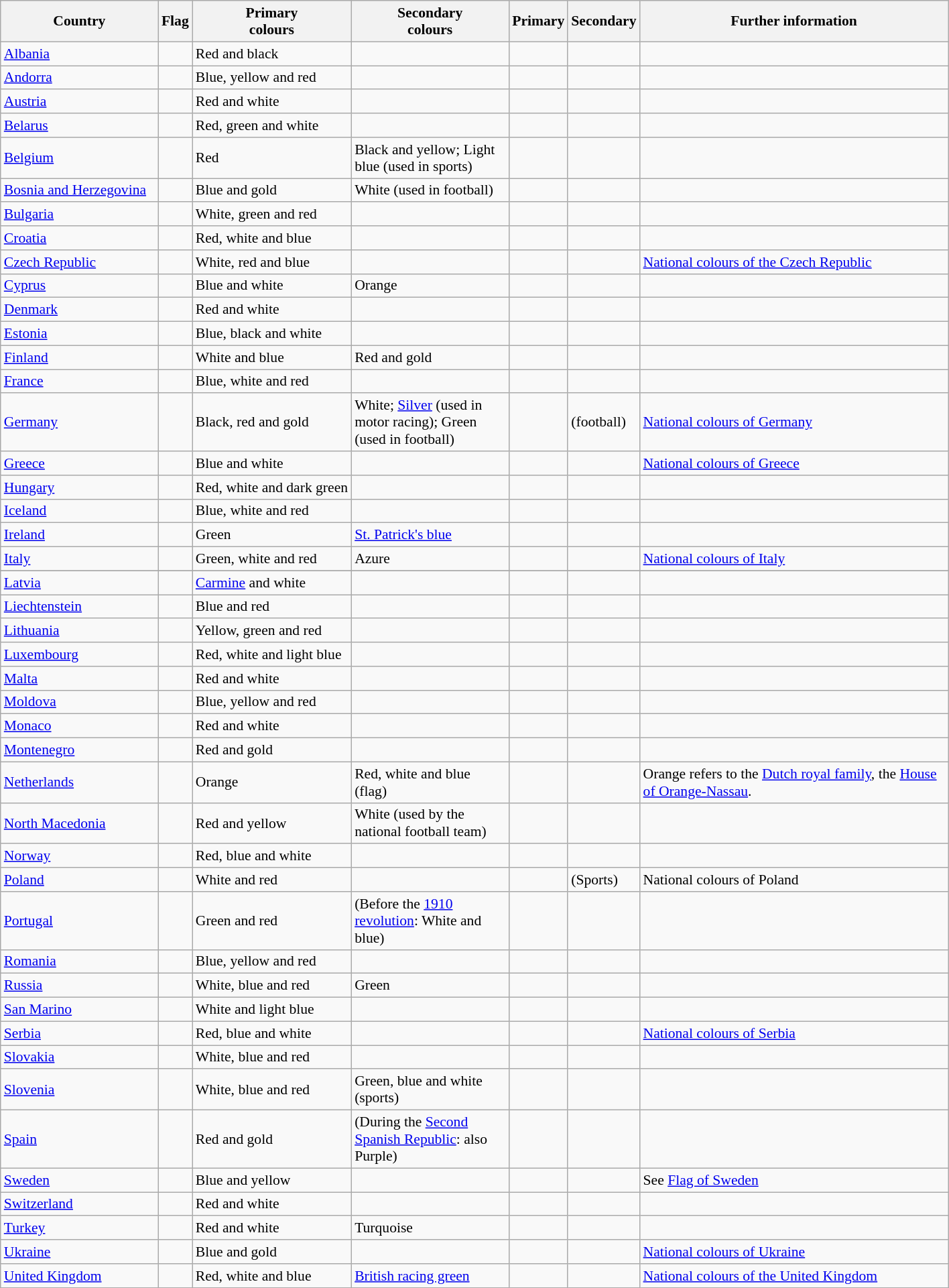<table class="wikitable sortable" style="font-size:90%">
<tr>
<th style="width:150px">Country</th>
<th class="unsortable">Flag</th>
<th>Primary<br>colours</th>
<th width=150pt>Secondary<br>colours</th>
<th>Primary</th>
<th>Secondary</th>
<th width=300pt>Further information</th>
</tr>
<tr>
<td><a href='#'>Albania</a></td>
<td style="text-align:center"></td>
<td>Red and black</td>
<td></td>
<td></td>
<td></td>
<td></td>
</tr>
<tr>
<td><a href='#'>Andorra</a></td>
<td style="text-align:center"></td>
<td>Blue, yellow and red</td>
<td></td>
<td></td>
<td></td>
<td></td>
</tr>
<tr>
<td><a href='#'>Austria</a></td>
<td style="text-align:center"></td>
<td>Red and white</td>
<td></td>
<td></td>
<td></td>
<td></td>
</tr>
<tr>
<td><a href='#'>Belarus</a></td>
<td style="text-align:center"></td>
<td>Red, green and white</td>
<td></td>
<td></td>
<td></td>
<td></td>
</tr>
<tr>
<td><a href='#'>Belgium</a></td>
<td style="text-align:center"></td>
<td>Red</td>
<td>Black and yellow; Light blue (used in sports)</td>
<td></td>
<td></td>
<td></td>
</tr>
<tr>
<td><a href='#'>Bosnia and Herzegovina</a></td>
<td style="text-align:center"></td>
<td>Blue and gold</td>
<td>White (used in football)</td>
<td></td>
<td></td>
<td></td>
</tr>
<tr>
<td><a href='#'>Bulgaria</a></td>
<td style="text-align:center"></td>
<td>White, green and red</td>
<td></td>
<td></td>
<td></td>
<td></td>
</tr>
<tr>
<td><a href='#'>Croatia</a></td>
<td style="text-align:center"></td>
<td>Red, white and blue</td>
<td></td>
<td></td>
<td></td>
<td></td>
</tr>
<tr>
<td><a href='#'>Czech Republic</a></td>
<td style="text-align:center"></td>
<td>White, red and blue</td>
<td></td>
<td></td>
<td></td>
<td><a href='#'>National colours of the Czech Republic</a></td>
</tr>
<tr>
<td><a href='#'>Cyprus</a></td>
<td style="text-align:center"></td>
<td>Blue and white</td>
<td>Orange</td>
<td></td>
<td></td>
<td></td>
</tr>
<tr>
<td><a href='#'>Denmark</a></td>
<td style="text-align:center"></td>
<td>Red and white</td>
<td></td>
<td></td>
<td></td>
<td></td>
</tr>
<tr>
<td><a href='#'>Estonia</a></td>
<td style="text-align:center"></td>
<td>Blue, black and white</td>
<td></td>
<td></td>
<td></td>
<td></td>
</tr>
<tr>
<td><a href='#'>Finland</a></td>
<td style="text-align:center"></td>
<td>White and blue</td>
<td>Red and gold</td>
<td></td>
<td></td>
<td></td>
</tr>
<tr>
<td><a href='#'>France</a></td>
<td style="text-align:center"></td>
<td>Blue, white and red</td>
<td></td>
<td></td>
<td></td>
<td></td>
</tr>
<tr>
<td><a href='#'>Germany</a></td>
<td style="text-align:center"></td>
<td>Black, red and gold</td>
<td>White; <a href='#'>Silver</a> (used in motor racing); Green (used in football)</td>
<td></td>
<td> (football)</td>
<td><a href='#'>National colours of Germany</a></td>
</tr>
<tr>
<td><a href='#'>Greece</a></td>
<td style="text-align:center"></td>
<td>Blue and white</td>
<td></td>
<td></td>
<td></td>
<td><a href='#'>National colours of Greece</a></td>
</tr>
<tr>
<td><a href='#'>Hungary</a></td>
<td style="text-align:center"></td>
<td>Red, white and dark green</td>
<td></td>
<td></td>
<td></td>
<td></td>
</tr>
<tr>
<td><a href='#'>Iceland</a></td>
<td style="text-align:center"></td>
<td>Blue, white and red</td>
<td></td>
<td></td>
<td></td>
<td></td>
</tr>
<tr>
<td><a href='#'>Ireland</a></td>
<td style="text-align:center"></td>
<td>Green</td>
<td><a href='#'>St. Patrick's blue</a></td>
<td></td>
<td></td>
<td></td>
</tr>
<tr>
<td><a href='#'>Italy</a></td>
<td style="text-align:center"></td>
<td>Green, white and red</td>
<td>Azure</td>
<td></td>
<td></td>
<td><a href='#'>National colours of Italy</a></td>
</tr>
<tr>
</tr>
<tr>
<td><a href='#'>Latvia</a></td>
<td style="text-align:center"></td>
<td><a href='#'>Carmine</a> and white</td>
<td></td>
<td></td>
<td></td>
<td></td>
</tr>
<tr>
<td><a href='#'>Liechtenstein</a></td>
<td style="text-align:center"></td>
<td>Blue and red</td>
<td></td>
<td></td>
<td></td>
<td></td>
</tr>
<tr>
<td><a href='#'>Lithuania</a></td>
<td style="text-align:center"></td>
<td>Yellow, green and red</td>
<td></td>
<td></td>
<td></td>
<td></td>
</tr>
<tr>
<td><a href='#'>Luxembourg</a></td>
<td style="text-align:center"></td>
<td>Red, white and light blue</td>
<td></td>
<td></td>
<td></td>
<td></td>
</tr>
<tr>
<td><a href='#'>Malta</a></td>
<td style="text-align:center"></td>
<td>Red and white</td>
<td></td>
<td></td>
<td></td>
<td></td>
</tr>
<tr>
<td><a href='#'>Moldova</a></td>
<td style="text-align:center"></td>
<td>Blue, yellow and red</td>
<td></td>
<td></td>
<td></td>
<td></td>
</tr>
<tr>
<td><a href='#'>Monaco</a></td>
<td style="text-align:center"></td>
<td>Red and white</td>
<td></td>
<td></td>
<td></td>
<td></td>
</tr>
<tr>
<td><a href='#'>Montenegro</a></td>
<td style="text-align:center"></td>
<td>Red and gold</td>
<td></td>
<td></td>
<td></td>
<td></td>
</tr>
<tr>
<td><a href='#'>Netherlands</a></td>
<td style="text-align:center"></td>
<td>Orange</td>
<td>Red, white and blue (flag)</td>
<td></td>
<td></td>
<td>Orange refers to the <a href='#'>Dutch royal family</a>, the <a href='#'>House of Orange-Nassau</a>.</td>
</tr>
<tr>
<td><a href='#'>North Macedonia</a></td>
<td style="text-align:center"></td>
<td>Red and yellow</td>
<td>White (used by the national football team)</td>
<td></td>
<td></td>
<td></td>
</tr>
<tr>
<td><a href='#'>Norway</a></td>
<td style="text-align:center"></td>
<td>Red, blue and white</td>
<td></td>
<td></td>
<td></td>
<td></td>
</tr>
<tr>
<td><a href='#'>Poland</a></td>
<td style="text-align:center"></td>
<td>White and red</td>
<td></td>
<td></td>
<td> (Sports)</td>
<td>National colours of Poland</td>
</tr>
<tr>
<td><a href='#'>Portugal</a></td>
<td style="text-align:center"></td>
<td>Green and red</td>
<td>(Before the <a href='#'>1910 revolution</a>: White and blue)</td>
<td></td>
<td></td>
<td></td>
</tr>
<tr>
<td><a href='#'>Romania</a></td>
<td style="text-align:center"></td>
<td>Blue, yellow and red</td>
<td></td>
<td></td>
<td></td>
<td></td>
</tr>
<tr>
<td><a href='#'>Russia</a></td>
<td style="text-align:center"></td>
<td>White, blue and red</td>
<td>Green</td>
<td></td>
<td></td>
<td></td>
</tr>
<tr>
<td><a href='#'>San Marino</a></td>
<td style="text-align:center"></td>
<td>White and light blue</td>
<td></td>
<td></td>
<td></td>
<td></td>
</tr>
<tr>
<td><a href='#'>Serbia</a></td>
<td style="text-align:center"></td>
<td>Red, blue and white</td>
<td></td>
<td></td>
<td></td>
<td><a href='#'>National colours of Serbia</a></td>
</tr>
<tr>
<td><a href='#'>Slovakia</a></td>
<td style="text-align:center"></td>
<td>White, blue and red</td>
<td></td>
<td></td>
<td></td>
<td></td>
</tr>
<tr>
<td><a href='#'>Slovenia</a></td>
<td style="text-align:center"></td>
<td>White, blue and red</td>
<td>Green, blue and white (sports)</td>
<td></td>
<td></td>
<td></td>
</tr>
<tr>
<td><a href='#'>Spain</a></td>
<td style="text-align:center"></td>
<td>Red and gold</td>
<td>(During the <a href='#'>Second Spanish Republic</a>: also Purple)</td>
<td></td>
<td></td>
<td></td>
</tr>
<tr>
<td><a href='#'>Sweden</a></td>
<td style="text-align:center"></td>
<td>Blue and yellow</td>
<td></td>
<td></td>
<td></td>
<td>See <a href='#'>Flag of Sweden</a></td>
</tr>
<tr>
<td><a href='#'>Switzerland</a></td>
<td style="text-align:center"></td>
<td>Red and white</td>
<td></td>
<td></td>
<td></td>
</tr>
<tr>
<td><a href='#'>Turkey</a></td>
<td style="text-align:center"></td>
<td>Red and white</td>
<td>Turquoise</td>
<td></td>
<td></td>
<td></td>
</tr>
<tr>
<td><a href='#'>Ukraine</a></td>
<td style="text-align:center"></td>
<td>Blue and gold</td>
<td></td>
<td></td>
<td></td>
<td><a href='#'>National colours of Ukraine</a></td>
</tr>
<tr>
<td><a href='#'>United Kingdom</a></td>
<td style="text-align:center"></td>
<td>Red, white and blue</td>
<td><a href='#'>British racing green</a></td>
<td></td>
<td></td>
<td><a href='#'>National colours of the United Kingdom</a></td>
</tr>
</table>
